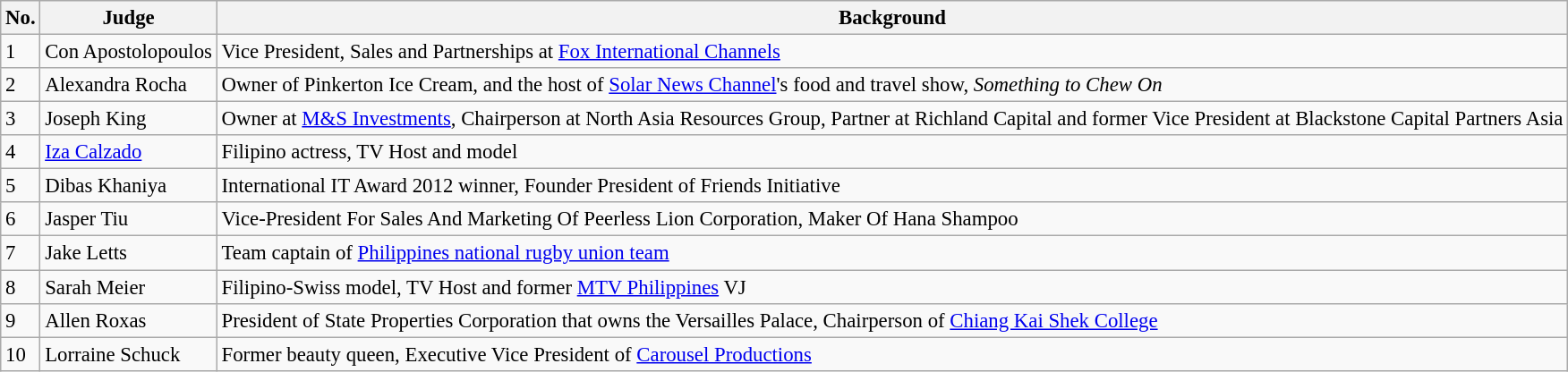<table class="wikitable" style="font-size: 95%;">
<tr>
<th>No.</th>
<th>Judge</th>
<th>Background</th>
</tr>
<tr>
<td>1</td>
<td>Con Apostolopoulos</td>
<td>Vice President, Sales and Partnerships at <a href='#'>Fox International Channels</a></td>
</tr>
<tr>
<td>2</td>
<td>Alexandra Rocha</td>
<td>Owner of Pinkerton Ice Cream, and the host of <a href='#'>Solar News Channel</a>'s food and travel show, <em>Something to Chew On</em></td>
</tr>
<tr>
<td>3</td>
<td>Joseph King</td>
<td>Owner at <a href='#'>M&S Investments</a>, Chairperson at North Asia Resources Group, Partner at Richland Capital and former Vice President at Blackstone Capital Partners Asia</td>
</tr>
<tr>
<td>4</td>
<td><a href='#'>Iza Calzado</a></td>
<td>Filipino actress, TV Host and model</td>
</tr>
<tr>
<td>5</td>
<td>Dibas Khaniya</td>
<td>International IT Award 2012 winner, Founder President of Friends Initiative</td>
</tr>
<tr>
<td>6</td>
<td>Jasper Tiu</td>
<td>Vice-President For Sales And Marketing Of Peerless Lion Corporation, Maker Of Hana Shampoo</td>
</tr>
<tr>
<td>7</td>
<td>Jake Letts</td>
<td>Team captain of <a href='#'>Philippines national rugby union team</a></td>
</tr>
<tr>
<td>8</td>
<td>Sarah Meier</td>
<td>Filipino-Swiss model, TV Host and former <a href='#'>MTV Philippines</a> VJ</td>
</tr>
<tr>
<td>9</td>
<td>Allen Roxas</td>
<td>President of State Properties Corporation that owns the Versailles Palace, Chairperson of <a href='#'>Chiang Kai Shek College</a></td>
</tr>
<tr>
<td>10</td>
<td>Lorraine Schuck</td>
<td>Former beauty queen, Executive Vice President of <a href='#'>Carousel Productions</a></td>
</tr>
</table>
